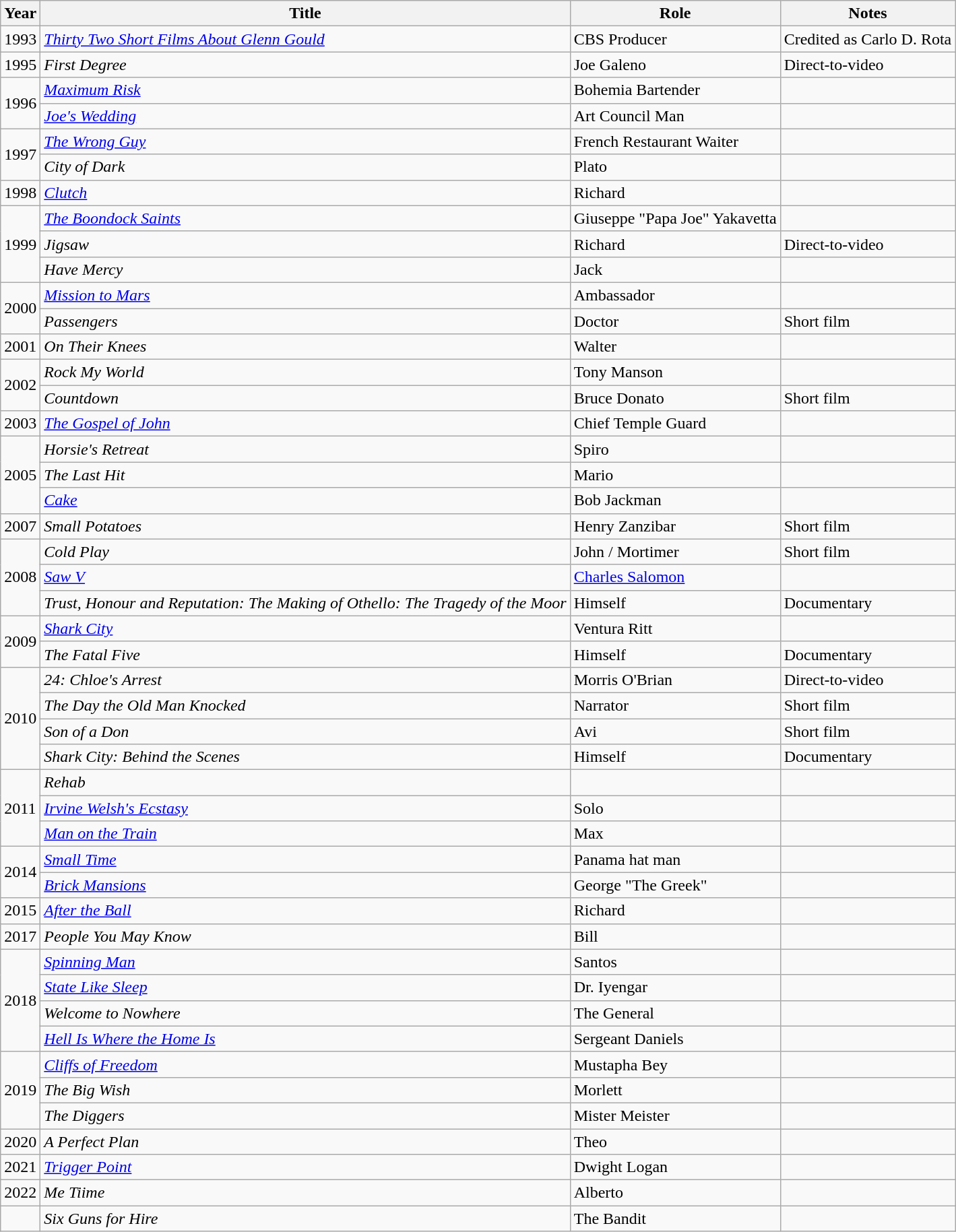<table class="wikitable sortable">
<tr>
<th>Year</th>
<th>Title</th>
<th>Role</th>
<th class="unsortable">Notes</th>
</tr>
<tr>
<td>1993</td>
<td><em><a href='#'>Thirty Two Short Films About Glenn Gould</a></em></td>
<td>CBS Producer</td>
<td>Credited as Carlo D. Rota</td>
</tr>
<tr>
<td>1995</td>
<td><em>First Degree</em></td>
<td>Joe Galeno</td>
<td>Direct-to-video</td>
</tr>
<tr>
<td rowspan=2>1996</td>
<td><em><a href='#'>Maximum Risk</a></em></td>
<td>Bohemia Bartender</td>
</tr>
<tr>
<td><em><a href='#'>Joe's Wedding</a></em></td>
<td>Art Council Man</td>
<td></td>
</tr>
<tr>
<td rowspan=2>1997</td>
<td data-sort-value="Wrong Guy, The"><em><a href='#'>The Wrong Guy</a></em></td>
<td>French Restaurant Waiter</td>
<td></td>
</tr>
<tr>
<td><em>City of Dark</em></td>
<td>Plato</td>
<td></td>
</tr>
<tr>
<td>1998</td>
<td><em><a href='#'>Clutch</a></em></td>
<td>Richard</td>
<td></td>
</tr>
<tr>
<td rowspan=3>1999</td>
<td data-sort-value="Boondock Saints, The"><em><a href='#'>The Boondock Saints</a></em></td>
<td>Giuseppe "Papa Joe" Yakavetta</td>
<td></td>
</tr>
<tr>
<td><em>Jigsaw</em></td>
<td>Richard</td>
<td>Direct-to-video</td>
</tr>
<tr>
<td><em>Have Mercy</em></td>
<td>Jack</td>
<td></td>
</tr>
<tr>
<td rowspan=2>2000</td>
<td><em><a href='#'>Mission to Mars</a></em></td>
<td>Ambassador</td>
<td></td>
</tr>
<tr>
<td><em>Passengers</em></td>
<td>Doctor</td>
<td>Short film</td>
</tr>
<tr>
<td>2001</td>
<td><em>On Their Knees</em></td>
<td>Walter</td>
<td></td>
</tr>
<tr>
<td rowspan=2>2002</td>
<td><em>Rock My World</em></td>
<td>Tony Manson</td>
<td></td>
</tr>
<tr>
<td><em>Countdown</em></td>
<td>Bruce Donato</td>
<td>Short film</td>
</tr>
<tr>
<td>2003</td>
<td data-sort-value="Gospel of John, The"><em><a href='#'>The Gospel of John</a></em></td>
<td>Chief Temple Guard</td>
<td></td>
</tr>
<tr>
<td rowspan=3>2005</td>
<td><em>Horsie's Retreat</em></td>
<td>Spiro</td>
<td></td>
</tr>
<tr>
<td data-sort-value="Last Hit, The"><em>The Last Hit</em></td>
<td>Mario</td>
<td></td>
</tr>
<tr>
<td><em><a href='#'>Cake</a></em></td>
<td>Bob Jackman</td>
<td></td>
</tr>
<tr>
<td>2007</td>
<td><em>Small Potatoes</em></td>
<td>Henry Zanzibar</td>
<td>Short film</td>
</tr>
<tr>
<td rowspan=3>2008</td>
<td><em>Cold Play</em></td>
<td>John / Mortimer</td>
<td>Short film</td>
</tr>
<tr>
<td><em><a href='#'>Saw V</a></em></td>
<td><a href='#'>Charles Salomon</a></td>
<td></td>
</tr>
<tr>
<td><em>Trust, Honour and Reputation: The Making of Othello: The Tragedy of the Moor</em></td>
<td>Himself</td>
<td>Documentary</td>
</tr>
<tr>
<td rowspan=2>2009</td>
<td><em><a href='#'>Shark City</a></em></td>
<td>Ventura Ritt</td>
<td></td>
</tr>
<tr>
<td data-sort-value="Fatal Five, The"><em>The Fatal Five</em></td>
<td>Himself</td>
<td>Documentary</td>
</tr>
<tr>
<td rowspan=4>2010</td>
<td><em>24: Chloe's Arrest</em></td>
<td>Morris O'Brian</td>
<td>Direct-to-video</td>
</tr>
<tr>
<td data-sort-value="Day the Old Man Knocked, The"><em>The Day the Old Man Knocked</em></td>
<td>Narrator</td>
<td>Short film</td>
</tr>
<tr>
<td><em>Son of a Don</em></td>
<td>Avi</td>
<td>Short film</td>
</tr>
<tr>
<td><em>Shark City: Behind the Scenes</em></td>
<td>Himself</td>
<td>Documentary</td>
</tr>
<tr>
<td rowspan=3>2011</td>
<td><em>Rehab</em></td>
<td></td>
<td></td>
</tr>
<tr>
<td><em><a href='#'>Irvine Welsh's Ecstasy</a></em></td>
<td>Solo</td>
<td></td>
</tr>
<tr>
<td><em><a href='#'>Man on the Train</a></em></td>
<td>Max</td>
<td></td>
</tr>
<tr>
<td rowspan="2">2014</td>
<td><em><a href='#'>Small Time</a></em></td>
<td>Panama hat man</td>
<td></td>
</tr>
<tr>
<td><em><a href='#'>Brick Mansions</a></em></td>
<td>George "The Greek"</td>
<td></td>
</tr>
<tr>
<td>2015</td>
<td><em><a href='#'>After the Ball</a></em></td>
<td>Richard</td>
<td></td>
</tr>
<tr>
<td>2017</td>
<td><em>People You May Know</em></td>
<td>Bill</td>
<td></td>
</tr>
<tr>
<td rowspan=4>2018</td>
<td><em><a href='#'>Spinning Man</a></em></td>
<td>Santos</td>
<td></td>
</tr>
<tr>
<td><em><a href='#'>State Like Sleep</a></em></td>
<td>Dr. Iyengar</td>
<td></td>
</tr>
<tr>
<td><em>Welcome to Nowhere</em></td>
<td>The General</td>
<td></td>
</tr>
<tr>
<td><em><a href='#'>Hell Is Where the Home Is</a></em></td>
<td>Sergeant Daniels</td>
<td></td>
</tr>
<tr>
<td rowspan=3>2019</td>
<td><em><a href='#'>Cliffs of Freedom</a></em></td>
<td>Mustapha Bey</td>
<td></td>
</tr>
<tr>
<td data-sort-value="Big Wish, The"><em>The Big Wish</em></td>
<td>Morlett</td>
<td></td>
</tr>
<tr>
<td data-sort-value="Diggers, The"><em>The Diggers</em></td>
<td>Mister Meister</td>
<td></td>
</tr>
<tr>
<td>2020</td>
<td data-sort-value="Perfect Plan, A"><em>A Perfect Plan</em></td>
<td>Theo</td>
<td></td>
</tr>
<tr>
<td>2021</td>
<td><em><a href='#'>Trigger Point</a></em></td>
<td>Dwight Logan</td>
<td></td>
</tr>
<tr>
<td>2022</td>
<td><em>Me Tiime</em></td>
<td>Alberto</td>
<td></td>
</tr>
<tr>
<td></td>
<td><em>Six Guns for Hire</em></td>
<td>The Bandit</td>
<td></td>
</tr>
</table>
